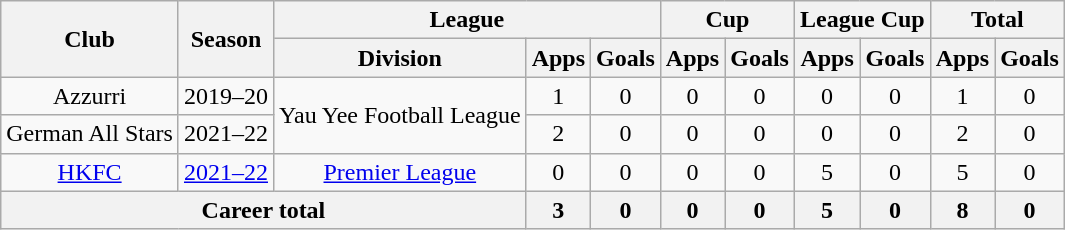<table class="wikitable" style="text-align: center">
<tr>
<th rowspan="2">Club</th>
<th rowspan="2">Season</th>
<th colspan="3">League</th>
<th colspan="2">Cup</th>
<th colspan="2">League Cup</th>
<th colspan="2">Total</th>
</tr>
<tr>
<th>Division</th>
<th>Apps</th>
<th>Goals</th>
<th>Apps</th>
<th>Goals</th>
<th>Apps</th>
<th>Goals</th>
<th>Apps</th>
<th>Goals</th>
</tr>
<tr>
<td>Azzurri</td>
<td>2019–20</td>
<td rowspan="2">Yau Yee Football League</td>
<td>1</td>
<td>0</td>
<td>0</td>
<td>0</td>
<td>0</td>
<td>0</td>
<td>1</td>
<td>0</td>
</tr>
<tr>
<td>German All Stars</td>
<td>2021–22</td>
<td>2</td>
<td>0</td>
<td>0</td>
<td>0</td>
<td>0</td>
<td>0</td>
<td>2</td>
<td>0</td>
</tr>
<tr>
<td><a href='#'>HKFC</a></td>
<td><a href='#'>2021–22</a></td>
<td><a href='#'>Premier League</a></td>
<td>0</td>
<td>0</td>
<td>0</td>
<td>0</td>
<td>5</td>
<td>0</td>
<td>5</td>
<td>0</td>
</tr>
<tr>
<th colspan="3">Career total</th>
<th>3</th>
<th>0</th>
<th>0</th>
<th>0</th>
<th>5</th>
<th>0</th>
<th>8</th>
<th>0</th>
</tr>
</table>
